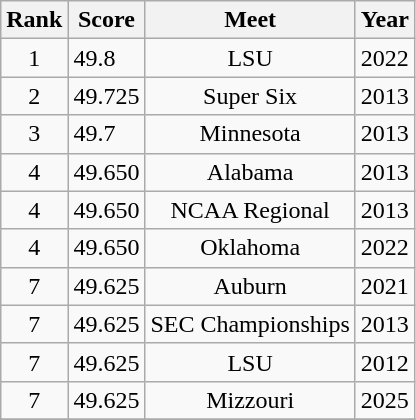<table class="wikitable">
<tr>
<th>Rank</th>
<th>Score</th>
<th>Meet</th>
<th>Year</th>
</tr>
<tr>
<td align=center>1</td>
<td>49.8</td>
<td align=center>LSU</td>
<td align=center>2022</td>
</tr>
<tr>
<td align=center>2</td>
<td>49.725</td>
<td align=center>Super Six</td>
<td align=center>2013</td>
</tr>
<tr>
<td align=center>3</td>
<td>49.7</td>
<td align=center>Minnesota</td>
<td align=center>2013</td>
</tr>
<tr>
<td align=center>4</td>
<td>49.650</td>
<td align=center>Alabama</td>
<td align=center>2013</td>
</tr>
<tr>
<td align=center>4</td>
<td>49.650</td>
<td align=center>NCAA Regional</td>
<td align=center>2013</td>
</tr>
<tr>
<td align=center>4</td>
<td>49.650</td>
<td align=center>Oklahoma</td>
<td align=center>2022</td>
</tr>
<tr>
<td align=center>7</td>
<td>49.625</td>
<td align=center>Auburn</td>
<td align=center>2021</td>
</tr>
<tr>
<td align=center>7</td>
<td>49.625</td>
<td align=center>SEC Championships</td>
<td align=center>2013</td>
</tr>
<tr>
<td align=center>7</td>
<td>49.625</td>
<td align=center>LSU</td>
<td align=center>2012</td>
</tr>
<tr>
<td align=center>7</td>
<td>49.625</td>
<td align=center>Mizzouri</td>
<td align=center>2025</td>
</tr>
<tr>
</tr>
</table>
